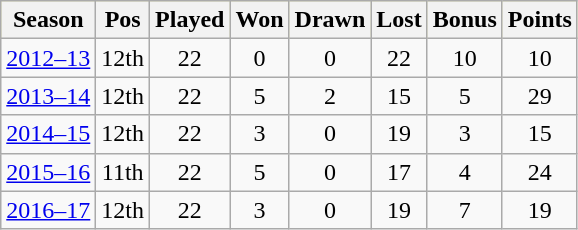<table class="wikitable" style="text-align:center">
<tr style="background:#ff9;">
<th>Season</th>
<th>Pos</th>
<th>Played</th>
<th>Won</th>
<th>Drawn</th>
<th>Lost</th>
<th>Bonus</th>
<th>Points</th>
</tr>
<tr>
<td><a href='#'>2012–13</a></td>
<td>12th</td>
<td>22</td>
<td>0</td>
<td>0</td>
<td>22</td>
<td>10</td>
<td>10</td>
</tr>
<tr>
<td><a href='#'>2013–14</a></td>
<td>12th</td>
<td>22</td>
<td>5</td>
<td>2</td>
<td>15</td>
<td>5</td>
<td>29</td>
</tr>
<tr>
<td><a href='#'>2014–15</a></td>
<td>12th</td>
<td>22</td>
<td>3</td>
<td>0</td>
<td>19</td>
<td>3</td>
<td>15</td>
</tr>
<tr>
<td><a href='#'>2015–16</a></td>
<td>11th</td>
<td>22</td>
<td>5</td>
<td>0</td>
<td>17</td>
<td>4</td>
<td>24</td>
</tr>
<tr>
<td><a href='#'>2016–17</a></td>
<td>12th</td>
<td>22</td>
<td>3</td>
<td>0</td>
<td>19</td>
<td>7</td>
<td>19</td>
</tr>
</table>
